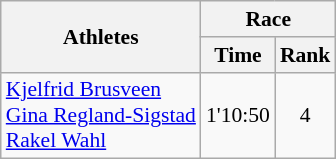<table class="wikitable" border="1" style="font-size:90%">
<tr>
<th rowspan=2>Athletes</th>
<th colspan=2>Race</th>
</tr>
<tr>
<th>Time</th>
<th>Rank</th>
</tr>
<tr>
<td><a href='#'>Kjelfrid Brusveen</a><br><a href='#'>Gina Regland-Sigstad</a><br><a href='#'>Rakel Wahl</a></td>
<td align=center>1'10:50</td>
<td align=center>4</td>
</tr>
</table>
